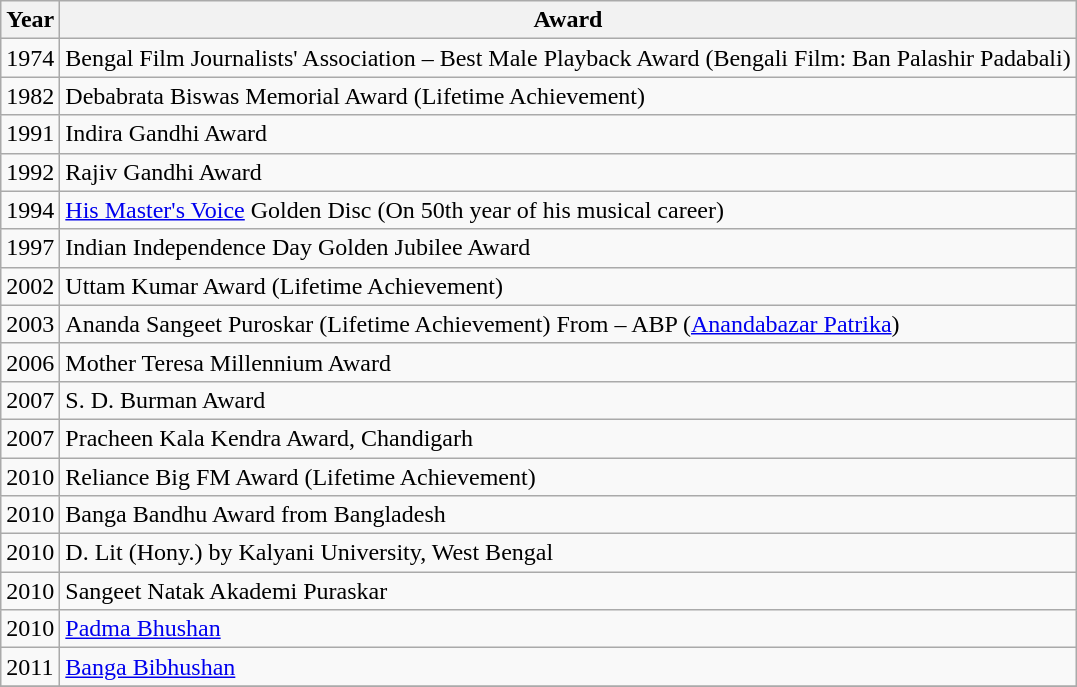<table class="wikitable">
<tr>
<th>Year</th>
<th>Award</th>
</tr>
<tr>
<td>1974</td>
<td>Bengal Film Journalists' Association – Best Male Playback Award (Bengali Film: Ban Palashir Padabali)</td>
</tr>
<tr>
<td>1982</td>
<td>Debabrata Biswas Memorial Award (Lifetime Achievement)</td>
</tr>
<tr>
<td>1991</td>
<td>Indira Gandhi Award</td>
</tr>
<tr>
<td>1992</td>
<td>Rajiv Gandhi Award</td>
</tr>
<tr>
<td>1994</td>
<td><a href='#'>His Master's Voice</a> Golden Disc (On 50th year of his musical career)</td>
</tr>
<tr>
<td>1997</td>
<td>Indian Independence Day Golden Jubilee Award</td>
</tr>
<tr>
<td>2002</td>
<td>Uttam Kumar Award (Lifetime Achievement)</td>
</tr>
<tr>
<td>2003</td>
<td>Ananda Sangeet Puroskar (Lifetime Achievement) From – ABP (<a href='#'>Anandabazar Patrika</a>)</td>
</tr>
<tr>
<td>2006</td>
<td>Mother Teresa Millennium Award</td>
</tr>
<tr>
<td>2007</td>
<td>S. D. Burman Award</td>
</tr>
<tr>
<td>2007</td>
<td>Pracheen Kala Kendra Award, Chandigarh</td>
</tr>
<tr>
<td>2010</td>
<td>Reliance Big FM Award (Lifetime Achievement)</td>
</tr>
<tr>
<td>2010</td>
<td>Banga Bandhu Award from Bangladesh</td>
</tr>
<tr>
<td>2010</td>
<td>D. Lit (Hony.) by Kalyani University, West Bengal</td>
</tr>
<tr>
<td>2010</td>
<td>Sangeet Natak Akademi Puraskar</td>
</tr>
<tr>
<td>2010</td>
<td><a href='#'>Padma Bhushan</a></td>
</tr>
<tr>
<td>2011</td>
<td><a href='#'>Banga Bibhushan</a></td>
</tr>
<tr>
</tr>
</table>
